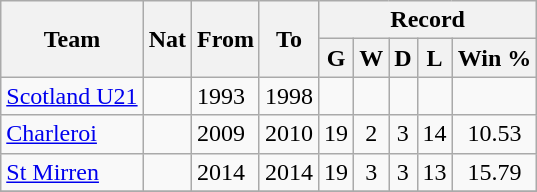<table class="wikitable" style="text-align: center">
<tr>
<th rowspan="2">Team</th>
<th rowspan="2">Nat</th>
<th rowspan="2">From</th>
<th rowspan="2">To</th>
<th colspan="5">Record</th>
</tr>
<tr>
<th>G</th>
<th>W</th>
<th>D</th>
<th>L</th>
<th>Win %</th>
</tr>
<tr>
<td align=left><a href='#'>Scotland U21</a></td>
<td></td>
<td align=left>1993</td>
<td align=left>1998</td>
<td></td>
<td></td>
<td></td>
<td></td>
<td></td>
</tr>
<tr>
<td align=left><a href='#'>Charleroi</a></td>
<td></td>
<td align=left>2009</td>
<td align=left>2010</td>
<td>19</td>
<td>2</td>
<td>3</td>
<td>14</td>
<td>10.53</td>
</tr>
<tr>
<td align=left><a href='#'>St Mirren</a></td>
<td></td>
<td align=left>2014</td>
<td align=left>2014</td>
<td>19</td>
<td>3</td>
<td>3</td>
<td>13</td>
<td>15.79</td>
</tr>
<tr>
</tr>
</table>
